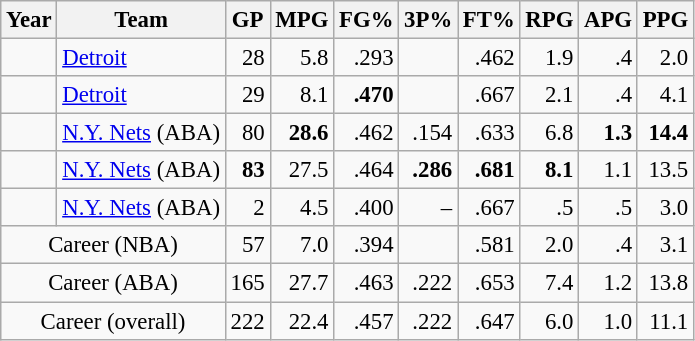<table class="wikitable sortable" style="font-size:95%; text-align:right;">
<tr>
<th>Year</th>
<th>Team</th>
<th>GP</th>
<th>MPG</th>
<th>FG%</th>
<th>3P%</th>
<th>FT%</th>
<th>RPG</th>
<th>APG</th>
<th>PPG</th>
</tr>
<tr>
<td style="text-align:left;"></td>
<td style="text-align:left;"><a href='#'>Detroit</a></td>
<td>28</td>
<td>5.8</td>
<td>.293</td>
<td></td>
<td>.462</td>
<td>1.9</td>
<td>.4</td>
<td>2.0</td>
</tr>
<tr>
<td style="text-align:left;"></td>
<td style="text-align:left;"><a href='#'>Detroit</a></td>
<td>29</td>
<td>8.1</td>
<td><strong>.470</strong></td>
<td></td>
<td>.667</td>
<td>2.1</td>
<td>.4</td>
<td>4.1</td>
</tr>
<tr>
<td style="text-align:left;"></td>
<td style="text-align:left;"><a href='#'>N.Y. Nets</a> (ABA)</td>
<td>80</td>
<td><strong>28.6</strong></td>
<td>.462</td>
<td>.154</td>
<td>.633</td>
<td>6.8</td>
<td><strong>1.3</strong></td>
<td><strong>14.4</strong></td>
</tr>
<tr>
<td style="text-align:left;"></td>
<td style="text-align:left;"><a href='#'>N.Y. Nets</a> (ABA)</td>
<td><strong>83</strong></td>
<td>27.5</td>
<td>.464</td>
<td><strong>.286</strong></td>
<td><strong>.681</strong></td>
<td><strong>8.1</strong></td>
<td>1.1</td>
<td>13.5</td>
</tr>
<tr>
<td style="text-align:left;"></td>
<td style="text-align:left;"><a href='#'>N.Y. Nets</a> (ABA)</td>
<td>2</td>
<td>4.5</td>
<td>.400</td>
<td>–</td>
<td>.667</td>
<td>.5</td>
<td>.5</td>
<td>3.0</td>
</tr>
<tr class="sortbottom">
<td colspan="2" style="text-align:center;">Career (NBA)</td>
<td>57</td>
<td>7.0</td>
<td>.394</td>
<td></td>
<td>.581</td>
<td>2.0</td>
<td>.4</td>
<td>3.1</td>
</tr>
<tr class="sortbottom">
<td colspan="2" style="text-align:center;">Career (ABA)</td>
<td>165</td>
<td>27.7</td>
<td>.463</td>
<td>.222</td>
<td>.653</td>
<td>7.4</td>
<td>1.2</td>
<td>13.8</td>
</tr>
<tr class="sortbottom">
<td colspan="2" style="text-align:center;">Career (overall)</td>
<td>222</td>
<td>22.4</td>
<td>.457</td>
<td>.222</td>
<td>.647</td>
<td>6.0</td>
<td>1.0</td>
<td>11.1</td>
</tr>
</table>
